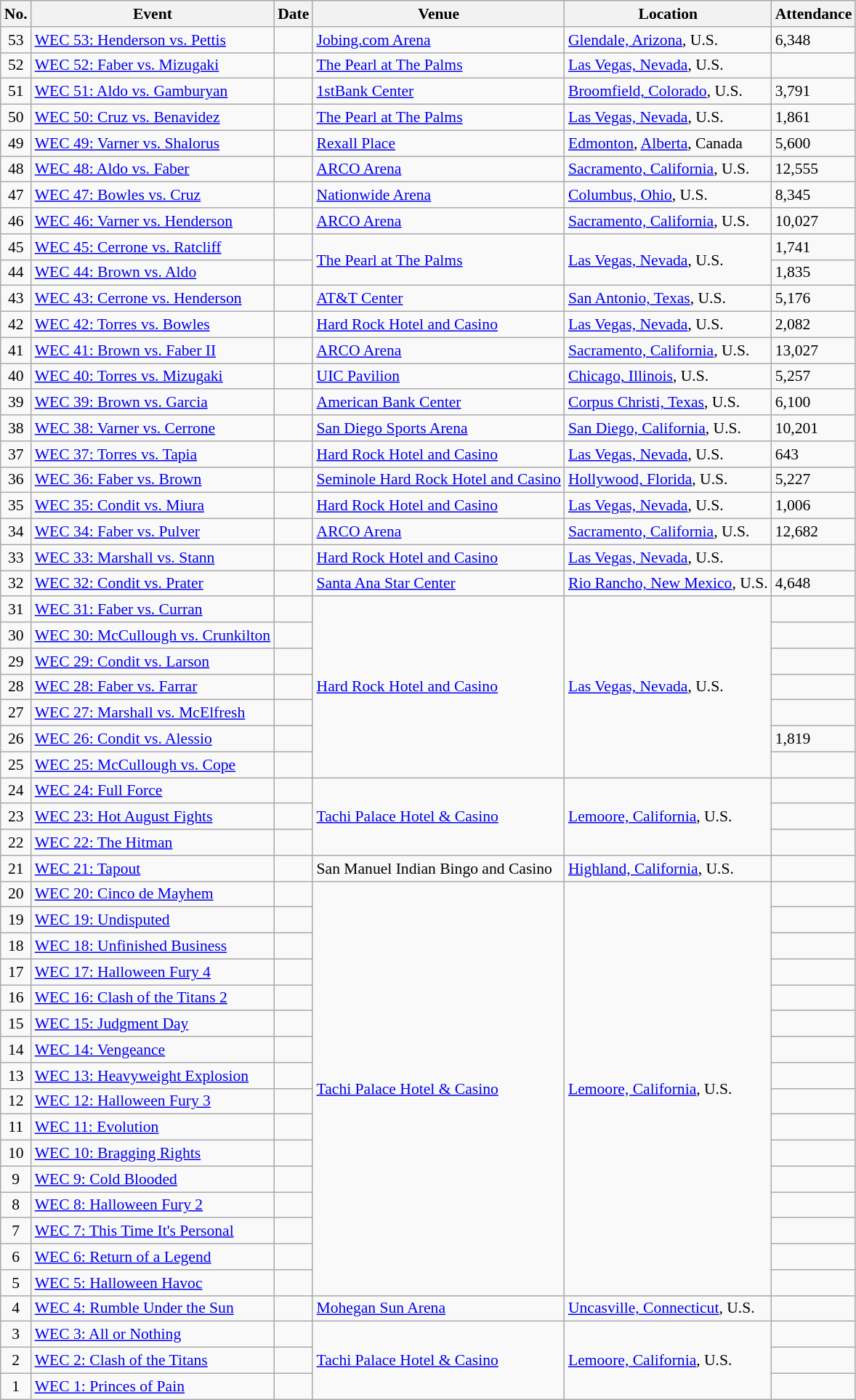<table class="sortable wikitable succession-box" style="font-size:90%;">
<tr>
<th>No.</th>
<th>Event</th>
<th>Date</th>
<th>Venue</th>
<th>Location</th>
<th>Attendance</th>
</tr>
<tr>
<td align=center>53</td>
<td><a href='#'>WEC 53: Henderson vs. Pettis</a></td>
<td></td>
<td><a href='#'>Jobing.com Arena</a></td>
<td><a href='#'>Glendale, Arizona</a>, U.S.</td>
<td>6,348</td>
</tr>
<tr>
<td align=center>52</td>
<td><a href='#'>WEC 52: Faber vs. Mizugaki</a></td>
<td></td>
<td><a href='#'> The Pearl at The Palms</a></td>
<td><a href='#'>Las Vegas, Nevada</a>, U.S.</td>
<td></td>
</tr>
<tr>
<td align=center>51</td>
<td><a href='#'>WEC 51: Aldo vs. Gamburyan</a></td>
<td></td>
<td><a href='#'>1stBank Center</a></td>
<td><a href='#'>Broomfield, Colorado</a>, U.S.</td>
<td>3,791</td>
</tr>
<tr>
<td align=center>50</td>
<td><a href='#'>WEC 50: Cruz vs. Benavidez</a></td>
<td></td>
<td><a href='#'> The Pearl at The Palms</a></td>
<td><a href='#'>Las Vegas, Nevada</a>, U.S.</td>
<td>1,861</td>
</tr>
<tr>
<td align=center>49</td>
<td><a href='#'>WEC 49: Varner vs. Shalorus</a></td>
<td></td>
<td><a href='#'>Rexall Place</a></td>
<td><a href='#'>Edmonton</a>, <a href='#'>Alberta</a>, Canada</td>
<td>5,600</td>
</tr>
<tr>
<td align=center>48</td>
<td><a href='#'>WEC 48: Aldo vs. Faber</a></td>
<td></td>
<td><a href='#'>ARCO Arena</a></td>
<td><a href='#'>Sacramento, California</a>, U.S.</td>
<td>12,555</td>
</tr>
<tr>
<td align=center>47</td>
<td><a href='#'>WEC 47: Bowles vs. Cruz</a></td>
<td></td>
<td><a href='#'>Nationwide Arena</a></td>
<td><a href='#'>Columbus, Ohio</a>, U.S.</td>
<td>8,345</td>
</tr>
<tr>
<td align=center>46</td>
<td><a href='#'>WEC 46: Varner vs. Henderson</a></td>
<td></td>
<td><a href='#'>ARCO Arena</a></td>
<td><a href='#'>Sacramento, California</a>, U.S.</td>
<td>10,027</td>
</tr>
<tr>
<td align=center>45</td>
<td><a href='#'>WEC 45: Cerrone vs. Ratcliff</a></td>
<td></td>
<td rowspan=2><a href='#'> The Pearl at The Palms</a></td>
<td rowspan=2><a href='#'>Las Vegas, Nevada</a>, U.S.</td>
<td>1,741</td>
</tr>
<tr>
<td align=center>44</td>
<td><a href='#'>WEC 44: Brown vs. Aldo</a></td>
<td></td>
<td>1,835</td>
</tr>
<tr>
<td align=center>43</td>
<td><a href='#'>WEC 43: Cerrone vs. Henderson</a></td>
<td></td>
<td><a href='#'>AT&T Center</a></td>
<td><a href='#'>San Antonio, Texas</a>, U.S.</td>
<td>5,176</td>
</tr>
<tr>
<td align=center>42</td>
<td><a href='#'>WEC 42: Torres vs. Bowles</a></td>
<td></td>
<td><a href='#'> Hard Rock Hotel and Casino</a></td>
<td><a href='#'>Las Vegas, Nevada</a>, U.S.</td>
<td>2,082</td>
</tr>
<tr>
<td align=center>41</td>
<td><a href='#'>WEC 41: Brown vs. Faber II</a></td>
<td></td>
<td><a href='#'>ARCO Arena</a></td>
<td><a href='#'>Sacramento, California</a>, U.S.</td>
<td>13,027</td>
</tr>
<tr>
<td align=center>40</td>
<td><a href='#'>WEC 40: Torres vs. Mizugaki</a></td>
<td></td>
<td><a href='#'>UIC Pavilion</a></td>
<td><a href='#'>Chicago, Illinois</a>, U.S.</td>
<td>5,257</td>
</tr>
<tr>
<td align=center>39</td>
<td><a href='#'>WEC 39: Brown vs. Garcia</a></td>
<td></td>
<td><a href='#'>American Bank Center</a></td>
<td><a href='#'>Corpus Christi, Texas</a>, U.S.</td>
<td>6,100</td>
</tr>
<tr>
<td align=center>38</td>
<td><a href='#'>WEC 38: Varner vs. Cerrone</a></td>
<td></td>
<td><a href='#'>San Diego Sports Arena</a></td>
<td><a href='#'>San Diego, California</a>, U.S.</td>
<td>10,201</td>
</tr>
<tr>
<td align=center>37</td>
<td><a href='#'>WEC 37: Torres vs. Tapia</a></td>
<td></td>
<td><a href='#'> Hard Rock Hotel and Casino</a></td>
<td><a href='#'>Las Vegas, Nevada</a>, U.S.</td>
<td>643</td>
</tr>
<tr>
<td align=center>36</td>
<td><a href='#'>WEC 36: Faber vs. Brown</a></td>
<td></td>
<td><a href='#'> Seminole Hard Rock Hotel and Casino</a></td>
<td><a href='#'>Hollywood, Florida</a>, U.S.</td>
<td>5,227</td>
</tr>
<tr>
<td align=center>35</td>
<td><a href='#'>WEC 35: Condit vs. Miura</a></td>
<td></td>
<td><a href='#'> Hard Rock Hotel and Casino</a></td>
<td><a href='#'>Las Vegas, Nevada</a>, U.S.</td>
<td>1,006</td>
</tr>
<tr>
<td align=center>34</td>
<td><a href='#'>WEC 34: Faber vs. Pulver</a></td>
<td></td>
<td><a href='#'>ARCO Arena</a></td>
<td><a href='#'>Sacramento, California</a>, U.S.</td>
<td>12,682</td>
</tr>
<tr>
<td align=center>33</td>
<td><a href='#'>WEC 33: Marshall vs. Stann</a></td>
<td></td>
<td><a href='#'> Hard Rock Hotel and Casino</a></td>
<td><a href='#'>Las Vegas, Nevada</a>, U.S.</td>
<td></td>
</tr>
<tr>
<td align=center>32</td>
<td><a href='#'>WEC 32: Condit vs. Prater</a></td>
<td></td>
<td><a href='#'>Santa Ana Star Center</a></td>
<td><a href='#'>Rio Rancho, New Mexico</a>, U.S.</td>
<td>4,648</td>
</tr>
<tr>
<td align=center>31</td>
<td><a href='#'>WEC 31: Faber vs. Curran</a></td>
<td></td>
<td rowspan=7><a href='#'> Hard Rock Hotel and Casino</a></td>
<td rowspan=7><a href='#'>Las Vegas, Nevada</a>, U.S.</td>
<td></td>
</tr>
<tr>
<td align=center>30</td>
<td><a href='#'>WEC 30: McCullough vs. Crunkilton</a></td>
<td></td>
<td></td>
</tr>
<tr>
<td align=center>29</td>
<td><a href='#'>WEC 29: Condit vs. Larson</a></td>
<td></td>
<td></td>
</tr>
<tr>
<td align=center>28</td>
<td><a href='#'>WEC 28: Faber vs. Farrar</a></td>
<td></td>
<td></td>
</tr>
<tr>
<td align=center>27</td>
<td><a href='#'>WEC 27: Marshall vs. McElfresh</a></td>
<td></td>
<td></td>
</tr>
<tr>
<td align=center>26</td>
<td><a href='#'>WEC 26: Condit vs. Alessio</a></td>
<td></td>
<td>1,819</td>
</tr>
<tr>
<td align=center>25</td>
<td><a href='#'>WEC 25: McCullough vs. Cope</a></td>
<td></td>
<td></td>
</tr>
<tr>
<td align=center>24</td>
<td><a href='#'>WEC 24: Full Force</a></td>
<td></td>
<td rowspan=3><a href='#'>Tachi Palace Hotel & Casino</a></td>
<td rowspan=3><a href='#'>Lemoore, California</a>, U.S.</td>
<td></td>
</tr>
<tr>
<td align=center>23</td>
<td><a href='#'>WEC 23: Hot August Fights</a></td>
<td></td>
<td></td>
</tr>
<tr>
<td align=center>22</td>
<td><a href='#'>WEC 22: The Hitman</a></td>
<td></td>
<td></td>
</tr>
<tr>
<td align=center>21</td>
<td><a href='#'>WEC 21: Tapout</a></td>
<td></td>
<td>San Manuel Indian Bingo and Casino</td>
<td><a href='#'>Highland, California</a>, U.S.</td>
<td></td>
</tr>
<tr>
<td align=center>20</td>
<td><a href='#'>WEC 20: Cinco de Mayhem</a></td>
<td></td>
<td rowspan=16><a href='#'>Tachi Palace Hotel & Casino</a></td>
<td rowspan=16><a href='#'>Lemoore, California</a>, U.S.</td>
<td></td>
</tr>
<tr>
<td align=center>19</td>
<td><a href='#'>WEC 19: Undisputed</a></td>
<td></td>
<td></td>
</tr>
<tr>
<td align=center>18</td>
<td><a href='#'>WEC 18: Unfinished Business</a></td>
<td></td>
<td></td>
</tr>
<tr>
<td align=center>17</td>
<td><a href='#'>WEC 17: Halloween Fury 4</a></td>
<td></td>
<td></td>
</tr>
<tr>
<td align=center>16</td>
<td><a href='#'>WEC 16: Clash of the Titans 2</a></td>
<td></td>
<td></td>
</tr>
<tr>
<td align=center>15</td>
<td><a href='#'>WEC 15: Judgment Day</a></td>
<td></td>
<td></td>
</tr>
<tr>
<td align=center>14</td>
<td><a href='#'>WEC 14: Vengeance</a></td>
<td></td>
<td></td>
</tr>
<tr>
<td align=center>13</td>
<td><a href='#'>WEC 13: Heavyweight Explosion</a></td>
<td></td>
<td></td>
</tr>
<tr>
<td align=center>12</td>
<td><a href='#'>WEC 12: Halloween Fury 3</a></td>
<td></td>
<td></td>
</tr>
<tr>
<td align=center>11</td>
<td><a href='#'>WEC 11: Evolution</a></td>
<td></td>
<td></td>
</tr>
<tr>
<td align=center>10</td>
<td><a href='#'>WEC 10: Bragging Rights</a></td>
<td></td>
<td></td>
</tr>
<tr>
<td align=center>9</td>
<td><a href='#'>WEC 9: Cold Blooded</a></td>
<td></td>
<td></td>
</tr>
<tr>
<td align=center>8</td>
<td><a href='#'>WEC 8: Halloween Fury 2</a></td>
<td></td>
<td></td>
</tr>
<tr>
<td align=center>7</td>
<td><a href='#'>WEC 7: This Time It's Personal</a></td>
<td></td>
<td></td>
</tr>
<tr>
<td align=center>6</td>
<td><a href='#'>WEC 6: Return of a Legend</a></td>
<td></td>
<td></td>
</tr>
<tr>
<td align=center>5</td>
<td><a href='#'>WEC 5: Halloween Havoc</a></td>
<td></td>
<td></td>
</tr>
<tr>
<td align=center>4</td>
<td><a href='#'>WEC 4: Rumble Under the Sun</a></td>
<td></td>
<td><a href='#'>Mohegan Sun Arena</a></td>
<td><a href='#'>Uncasville, Connecticut</a>, U.S.</td>
<td></td>
</tr>
<tr>
<td align=center>3</td>
<td><a href='#'>WEC 3: All or Nothing</a></td>
<td></td>
<td rowspan=3><a href='#'>Tachi Palace Hotel & Casino</a></td>
<td rowspan=3><a href='#'>Lemoore, California</a>, U.S.</td>
<td></td>
</tr>
<tr>
<td align=center>2</td>
<td><a href='#'>WEC 2: Clash of the Titans</a></td>
<td></td>
<td></td>
</tr>
<tr>
<td align=center>1</td>
<td><a href='#'>WEC 1: Princes of Pain</a></td>
<td></td>
<td></td>
</tr>
</table>
